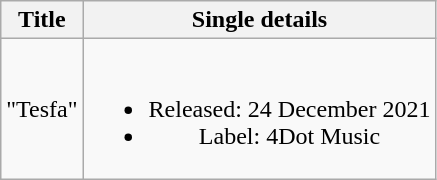<table class="wikitable mw-collapsible plainrowheaders" style="text-align:center;">
<tr>
<th>Title</th>
<th scope="col" style="padding:0 8px;">Single details</th>
</tr>
<tr>
<td>"Tesfa"</td>
<td><br><ul><li>Released: 24 December 2021</li><li>Label: 4Dot Music</li></ul></td>
</tr>
</table>
